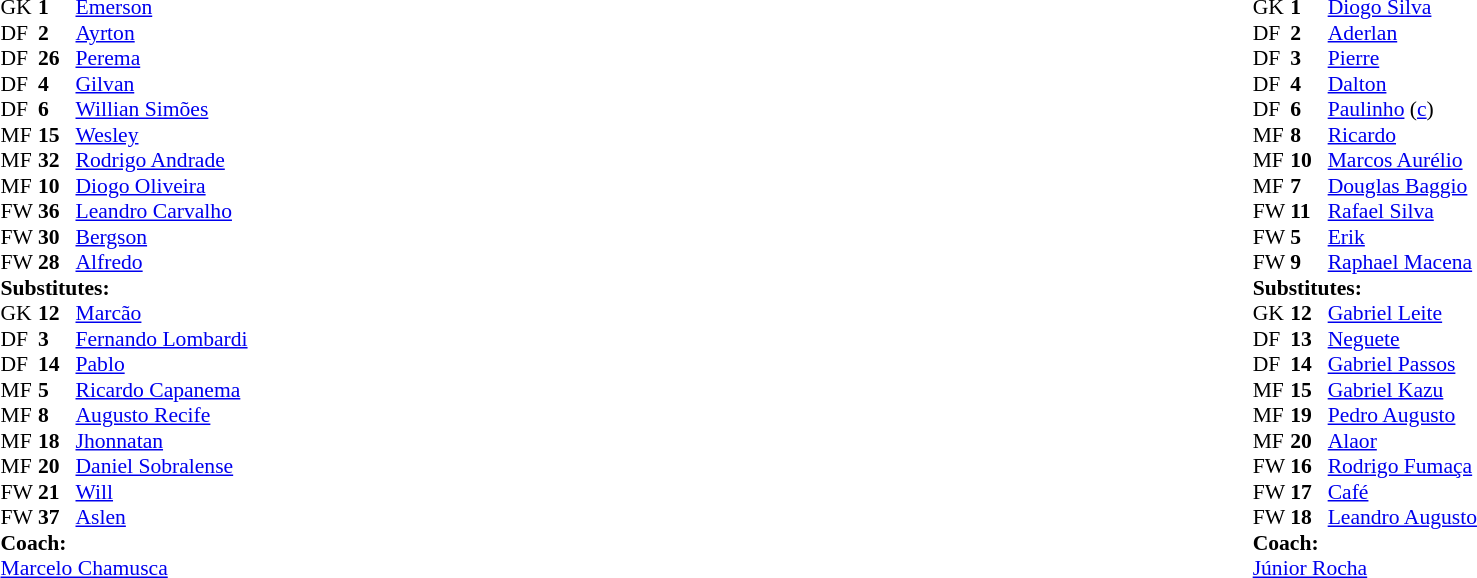<table width="100%">
<tr>
<td valign="top" width="40%"><br><table style="font-size:90%" cellspacing="0" cellpadding="0">
<tr>
<th width=25></th>
<th width=25></th>
</tr>
<tr>
<td>GK</td>
<td><strong>1</strong></td>
<td> <a href='#'>Emerson</a></td>
<td></td>
<td></td>
</tr>
<tr>
<td>DF</td>
<td><strong>2</strong></td>
<td> <a href='#'>Ayrton</a></td>
</tr>
<tr>
<td>DF</td>
<td><strong>26</strong></td>
<td> <a href='#'>Perema</a></td>
</tr>
<tr>
<td>DF</td>
<td><strong>4</strong></td>
<td> <a href='#'>Gilvan</a></td>
</tr>
<tr>
<td>DF</td>
<td><strong>6</strong></td>
<td> <a href='#'>Willian Simões</a></td>
<td></td>
<td></td>
</tr>
<tr>
<td>MF</td>
<td><strong>15</strong></td>
<td> <a href='#'>Wesley</a></td>
<td></td>
<td></td>
</tr>
<tr>
<td>MF</td>
<td><strong>32</strong></td>
<td> <a href='#'>Rodrigo Andrade</a></td>
</tr>
<tr>
<td>MF</td>
<td><strong>10</strong></td>
<td> <a href='#'>Diogo Oliveira</a></td>
</tr>
<tr>
<td>FW</td>
<td><strong>36</strong></td>
<td> <a href='#'>Leandro Carvalho</a></td>
<td></td>
<td></td>
</tr>
<tr>
<td>FW</td>
<td><strong>30</strong></td>
<td> <a href='#'>Bergson</a></td>
<td></td>
<td></td>
</tr>
<tr>
<td>FW</td>
<td><strong>28</strong></td>
<td> <a href='#'>Alfredo</a></td>
</tr>
<tr>
<td colspan=3><strong>Substitutes:</strong></td>
</tr>
<tr>
<td>GK</td>
<td><strong>12</strong></td>
<td> <a href='#'>Marcão</a></td>
<td></td>
<td></td>
</tr>
<tr>
<td>DF</td>
<td><strong>3</strong></td>
<td> <a href='#'>Fernando Lombardi</a></td>
</tr>
<tr>
<td>DF</td>
<td><strong>14</strong></td>
<td> <a href='#'>Pablo</a></td>
</tr>
<tr>
<td>MF</td>
<td><strong>5</strong></td>
<td> <a href='#'>Ricardo Capanema</a></td>
</tr>
<tr>
<td>MF</td>
<td><strong>8</strong></td>
<td> <a href='#'>Augusto Recife</a></td>
</tr>
<tr>
<td>MF</td>
<td><strong>18</strong></td>
<td> <a href='#'>Jhonnatan</a></td>
</tr>
<tr>
<td>MF</td>
<td><strong>20</strong></td>
<td> <a href='#'>Daniel Sobralense</a></td>
<td></td>
<td></td>
</tr>
<tr>
<td>FW</td>
<td><strong>21</strong></td>
<td> <a href='#'>Will</a></td>
<td></td>
<td></td>
</tr>
<tr>
<td>FW</td>
<td><strong>37</strong></td>
<td> <a href='#'>Aslen</a></td>
</tr>
<tr>
<td></td>
</tr>
<tr>
<td colspan=3><strong>Coach:</strong></td>
</tr>
<tr>
<td colspan=4> <a href='#'>Marcelo Chamusca</a></td>
</tr>
</table>
</td>
<td valign="top" width="50%"><br><table style="font-size:90%;" cellspacing="0" cellpadding="0" align="center">
<tr>
<th width=25></th>
<th width=25></th>
</tr>
<tr>
<td>GK</td>
<td><strong>1</strong></td>
<td> <a href='#'>Diogo Silva</a></td>
<td></td>
<td></td>
</tr>
<tr>
<td>DF</td>
<td><strong>2</strong></td>
<td> <a href='#'>Aderlan</a></td>
</tr>
<tr>
<td>DF</td>
<td><strong>3</strong></td>
<td> <a href='#'>Pierre</a></td>
</tr>
<tr>
<td>DF</td>
<td><strong>4</strong></td>
<td> <a href='#'>Dalton</a></td>
<td></td>
<td></td>
</tr>
<tr>
<td>DF</td>
<td><strong>6</strong></td>
<td> <a href='#'>Paulinho</a> (<a href='#'>c</a>)</td>
</tr>
<tr>
<td>MF</td>
<td><strong>8</strong></td>
<td> <a href='#'>Ricardo</a></td>
<td></td>
<td></td>
</tr>
<tr>
<td>MF</td>
<td><strong>10</strong></td>
<td> <a href='#'>Marcos Aurélio</a></td>
<td></td>
<td></td>
</tr>
<tr>
<td>MF</td>
<td><strong>7</strong></td>
<td> <a href='#'>Douglas Baggio</a></td>
</tr>
<tr>
<td>FW</td>
<td><strong>11</strong></td>
<td> <a href='#'>Rafael Silva</a></td>
</tr>
<tr>
<td>FW</td>
<td><strong>5</strong></td>
<td> <a href='#'>Erik</a></td>
<td></td>
<td></td>
</tr>
<tr>
<td>FW</td>
<td><strong>9</strong></td>
<td> <a href='#'>Raphael Macena</a></td>
<td></td>
<td></td>
</tr>
<tr>
<td colspan=3><strong>Substitutes:</strong></td>
</tr>
<tr>
<td>GK</td>
<td><strong>12</strong></td>
<td> <a href='#'>Gabriel Leite</a></td>
</tr>
<tr>
<td>DF</td>
<td><strong>13</strong></td>
<td> <a href='#'>Neguete</a></td>
<td></td>
<td></td>
</tr>
<tr>
<td>DF</td>
<td><strong>14</strong></td>
<td> <a href='#'>Gabriel Passos</a></td>
</tr>
<tr>
<td>MF</td>
<td><strong>15</strong></td>
<td> <a href='#'>Gabriel Kazu</a></td>
</tr>
<tr>
<td>MF</td>
<td><strong>19</strong></td>
<td> <a href='#'>Pedro Augusto</a></td>
</tr>
<tr>
<td>MF</td>
<td><strong>20</strong></td>
<td> <a href='#'>Alaor</a></td>
<td></td>
<td></td>
</tr>
<tr>
<td>FW</td>
<td><strong>16</strong></td>
<td> <a href='#'>Rodrigo Fumaça</a></td>
<td></td>
<td></td>
</tr>
<tr>
<td>FW</td>
<td><strong>17</strong></td>
<td> <a href='#'>Café</a></td>
</tr>
<tr>
<td>FW</td>
<td><strong>18</strong></td>
<td> <a href='#'>Leandro Augusto</a></td>
</tr>
<tr>
<td></td>
</tr>
<tr>
<td colspan=3><strong>Coach:</strong></td>
</tr>
<tr>
<td colspan=4> <a href='#'>Júnior Rocha</a></td>
</tr>
</table>
</td>
</tr>
</table>
